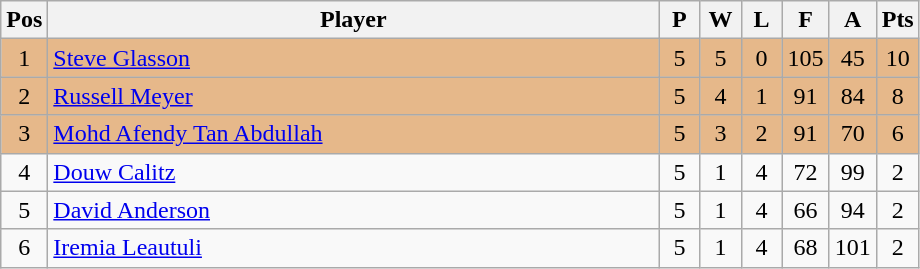<table class="wikitable" style="font-size: 100%">
<tr>
<th width=20>Pos</th>
<th width=400>Player</th>
<th width=20>P</th>
<th width=20>W</th>
<th width=20>L</th>
<th width=20>F</th>
<th width=20>A</th>
<th width=20>Pts</th>
</tr>
<tr align=center style="background: #E6B88A;">
<td>1</td>
<td align="left"> <a href='#'>Steve Glasson</a></td>
<td>5</td>
<td>5</td>
<td>0</td>
<td>105</td>
<td>45</td>
<td>10</td>
</tr>
<tr align=center style="background: #E6B88A;">
<td>2</td>
<td align="left"> <a href='#'>Russell Meyer</a></td>
<td>5</td>
<td>4</td>
<td>1</td>
<td>91</td>
<td>84</td>
<td>8</td>
</tr>
<tr align=center style="background: #E6B88A;">
<td>3</td>
<td align="left"> <a href='#'>Mohd Afendy Tan Abdullah</a></td>
<td>5</td>
<td>3</td>
<td>2</td>
<td>91</td>
<td>70</td>
<td>6</td>
</tr>
<tr align=center>
<td>4</td>
<td align="left"> <a href='#'>Douw Calitz</a></td>
<td>5</td>
<td>1</td>
<td>4</td>
<td>72</td>
<td>99</td>
<td>2</td>
</tr>
<tr align=center>
<td>5</td>
<td align="left"> <a href='#'>David Anderson</a></td>
<td>5</td>
<td>1</td>
<td>4</td>
<td>66</td>
<td>94</td>
<td>2</td>
</tr>
<tr align=center>
<td>6</td>
<td align="left"> <a href='#'>Iremia Leautuli</a></td>
<td>5</td>
<td>1</td>
<td>4</td>
<td>68</td>
<td>101</td>
<td>2</td>
</tr>
</table>
